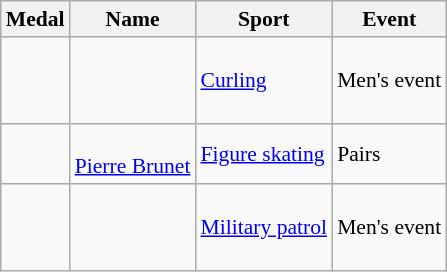<table class="wikitable sortable" style="font-size:90%">
<tr>
<th>Medal</th>
<th>Name</th>
<th>Sport</th>
<th>Event</th>
</tr>
<tr>
<td></td>
<td> <br>  <br>  <br> </td>
<td><a href='#'>Curling</a></td>
<td>Men's event</td>
</tr>
<tr>
<td></td>
<td> <br> <a href='#'>Pierre Brunet</a></td>
<td><a href='#'>Figure skating</a></td>
<td>Pairs</td>
</tr>
<tr>
<td></td>
<td> <br>  <br>  <br> </td>
<td><a href='#'>Military patrol</a></td>
<td>Men's event</td>
</tr>
</table>
